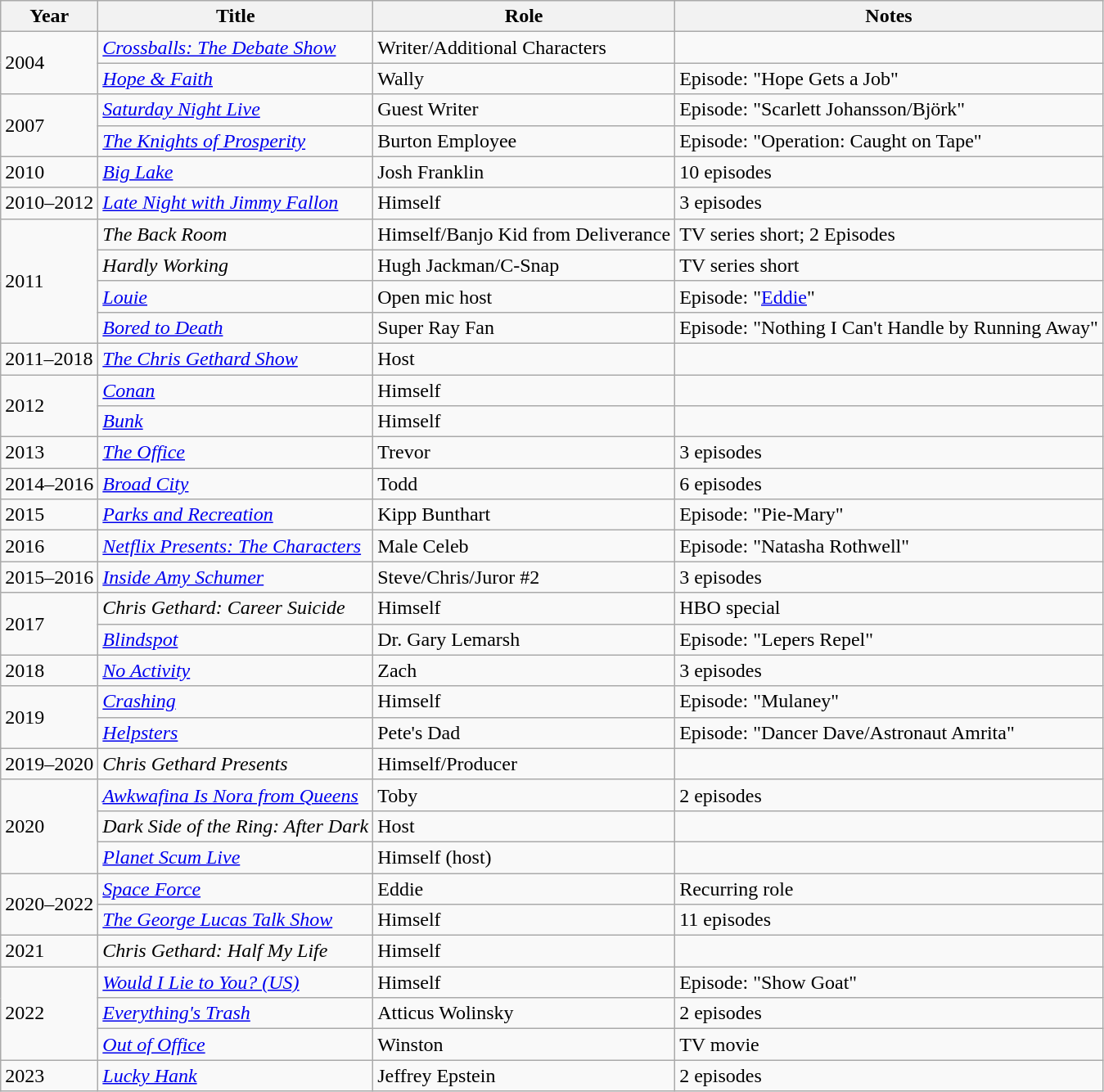<table class="wikitable sortable plainrowheaders">
<tr>
<th scope="col">Year</th>
<th scope="col">Title</th>
<th scope="col">Role</th>
<th scope="col" class="unsortable">Notes</th>
</tr>
<tr>
<td rowspan="2">2004</td>
<td><em><a href='#'>Crossballs: The Debate Show</a></em></td>
<td>Writer/Additional Characters</td>
<td></td>
</tr>
<tr>
<td><em><a href='#'>Hope & Faith</a></em></td>
<td>Wally</td>
<td>Episode: "Hope Gets a Job"</td>
</tr>
<tr>
<td rowspan="2">2007</td>
<td><em><a href='#'>Saturday Night Live</a></em></td>
<td>Guest Writer</td>
<td>Episode: "Scarlett Johansson/Björk"</td>
</tr>
<tr>
<td><em><a href='#'>The Knights of Prosperity</a></em></td>
<td>Burton Employee</td>
<td>Episode: "Operation: Caught on Tape"</td>
</tr>
<tr>
<td>2010</td>
<td><em><a href='#'>Big Lake</a></em></td>
<td>Josh Franklin</td>
<td>10 episodes</td>
</tr>
<tr>
<td>2010–2012</td>
<td><em><a href='#'>Late Night with Jimmy Fallon</a></em></td>
<td>Himself</td>
<td>3 episodes</td>
</tr>
<tr>
<td rowspan="4">2011</td>
<td><em>The Back Room</em></td>
<td>Himself/Banjo Kid from Deliverance</td>
<td>TV series short; 2 Episodes</td>
</tr>
<tr>
<td><em>Hardly Working</em></td>
<td>Hugh Jackman/C-Snap</td>
<td>TV series short</td>
</tr>
<tr>
<td><em><a href='#'>Louie</a></em></td>
<td>Open mic host</td>
<td>Episode: "<a href='#'>Eddie</a>"</td>
</tr>
<tr>
<td><em><a href='#'>Bored to Death</a></em></td>
<td>Super Ray Fan</td>
<td>Episode: "Nothing I Can't Handle by Running Away"</td>
</tr>
<tr>
<td rowspan-"1">2011–2018</td>
<td><em><a href='#'>The Chris Gethard Show</a></em></td>
<td>Host</td>
<td></td>
</tr>
<tr>
<td rowspan="2">2012</td>
<td><em><a href='#'>Conan</a></em></td>
<td>Himself</td>
<td></td>
</tr>
<tr>
<td><em><a href='#'>Bunk</a></em></td>
<td>Himself</td>
<td></td>
</tr>
<tr>
<td rowspan="1">2013</td>
<td><em><a href='#'>The Office</a></em></td>
<td>Trevor</td>
<td>3 episodes</td>
</tr>
<tr>
<td rowspan-"1">2014–2016</td>
<td><em><a href='#'>Broad City</a></em></td>
<td>Todd</td>
<td>6 episodes</td>
</tr>
<tr>
<td rowspan="1">2015</td>
<td><em><a href='#'>Parks and Recreation</a></em></td>
<td>Kipp Bunthart</td>
<td>Episode: "Pie-Mary"</td>
</tr>
<tr>
<td rowspan="1">2016</td>
<td><em><a href='#'>Netflix Presents: The Characters</a></em></td>
<td>Male Celeb</td>
<td>Episode: "Natasha Rothwell"</td>
</tr>
<tr>
<td>2015–2016</td>
<td><em><a href='#'>Inside Amy Schumer</a></em></td>
<td>Steve/Chris/Juror #2</td>
<td>3 episodes</td>
</tr>
<tr>
<td rowspan="2">2017</td>
<td><em>Chris Gethard: Career Suicide</em></td>
<td>Himself</td>
<td>HBO special</td>
</tr>
<tr>
<td><em><a href='#'>Blindspot</a></em></td>
<td>Dr. Gary Lemarsh</td>
<td>Episode: "Lepers Repel"</td>
</tr>
<tr>
<td>2018</td>
<td><em><a href='#'>No Activity</a></em></td>
<td>Zach</td>
<td>3 episodes</td>
</tr>
<tr>
<td rowspan="2">2019</td>
<td><em><a href='#'>Crashing</a></em></td>
<td>Himself</td>
<td>Episode: "Mulaney"</td>
</tr>
<tr>
<td><em><a href='#'>Helpsters</a></em></td>
<td>Pete's Dad</td>
<td>Episode: "Dancer Dave/Astronaut Amrita"</td>
</tr>
<tr>
<td rowspan="1">2019–2020</td>
<td><em>Chris Gethard Presents</em></td>
<td>Himself/Producer</td>
<td></td>
</tr>
<tr>
<td rowspan="3">2020</td>
<td><em><a href='#'>Awkwafina Is Nora from Queens</a></em></td>
<td>Toby</td>
<td>2 episodes</td>
</tr>
<tr>
<td><em>Dark Side of the Ring: After Dark</em></td>
<td>Host</td>
<td></td>
</tr>
<tr>
<td><em><a href='#'>Planet Scum Live</a></em></td>
<td>Himself (host)</td>
<td></td>
</tr>
<tr>
<td rowspan="2">2020–2022</td>
<td><em><a href='#'>Space Force</a></em></td>
<td>Eddie</td>
<td>Recurring role</td>
</tr>
<tr>
<td><em><a href='#'>The George Lucas Talk Show</a></em></td>
<td>Himself</td>
<td>11 episodes</td>
</tr>
<tr>
<td>2021</td>
<td><em>Chris Gethard: Half My Life</em></td>
<td>Himself</td>
<td></td>
</tr>
<tr>
<td rowspan="3">2022</td>
<td><em><a href='#'>Would I Lie to You? (US)</a></em></td>
<td>Himself</td>
<td>Episode: "Show Goat"</td>
</tr>
<tr>
<td><em><a href='#'>Everything's Trash</a></em></td>
<td>Atticus Wolinsky</td>
<td>2 episodes</td>
</tr>
<tr>
<td><em><a href='#'>Out of Office</a></em></td>
<td>Winston</td>
<td>TV movie</td>
</tr>
<tr>
<td>2023</td>
<td><em><a href='#'>Lucky Hank</a></em></td>
<td>Jeffrey Epstein</td>
<td>2 episodes</td>
</tr>
</table>
